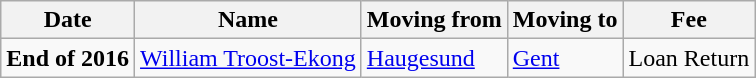<table class="wikitable sortable">
<tr>
<th>Date</th>
<th>Name</th>
<th>Moving from</th>
<th>Moving to</th>
<th>Fee</th>
</tr>
<tr>
<td><strong>End of 2016</strong></td>
<td> <a href='#'>William Troost-Ekong</a></td>
<td> <a href='#'>Haugesund</a></td>
<td> <a href='#'>Gent</a></td>
<td>Loan Return</td>
</tr>
</table>
